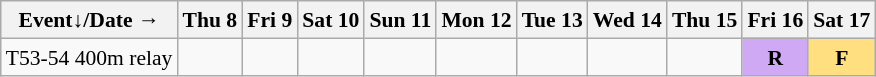<table class="wikitable" style="margin:0.5em auto; font-size:90%; line-height:1.25em;">
<tr align="center">
<th>Event↓/Date →</th>
<th>Thu 8</th>
<th>Fri 9</th>
<th>Sat 10</th>
<th>Sun 11</th>
<th>Mon 12</th>
<th>Tue 13</th>
<th>Wed 14</th>
<th>Thu 15</th>
<th>Fri 16</th>
<th>Sat 17</th>
</tr>
<tr align="center">
<td align="left">T53-54 400m relay</td>
<td></td>
<td></td>
<td></td>
<td></td>
<td></td>
<td></td>
<td></td>
<td></td>
<td bgcolor="#D0A9F5"><strong>R</strong></td>
<td bgcolor="#FFDF80"><strong>F</strong></td>
</tr>
</table>
